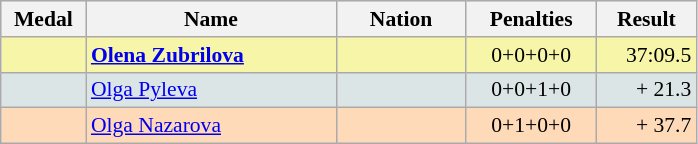<table class=wikitable style="border:1px solid #AAAAAA;font-size:90%">
<tr bgcolor="#E4E4E4">
<th style="border-bottom:1px solid #AAAAAA" width=50>Medal</th>
<th style="border-bottom:1px solid #AAAAAA" width=160>Name</th>
<th style="border-bottom:1px solid #AAAAAA" width=80>Nation</th>
<th style="border-bottom:1px solid #AAAAAA" width=80>Penalties</th>
<th style="border-bottom:1px solid #AAAAAA" width=60>Result</th>
</tr>
<tr bgcolor="#F7F6A8">
<td align="center"></td>
<td><strong><a href='#'>Olena Zubrilova</a></strong></td>
<td align="center"></td>
<td align="center">0+0+0+0</td>
<td align="right">37:09.5</td>
</tr>
<tr bgcolor="#DCE5E5">
<td align="center"></td>
<td><a href='#'>Olga Pyleva</a></td>
<td align="center"></td>
<td align="center">0+0+1+0</td>
<td align="right">+ 21.3</td>
</tr>
<tr bgcolor="#FFDAB9">
<td align="center"></td>
<td><a href='#'>Olga Nazarova</a></td>
<td align="center"></td>
<td align="center">0+1+0+0</td>
<td align="right">+ 37.7</td>
</tr>
</table>
